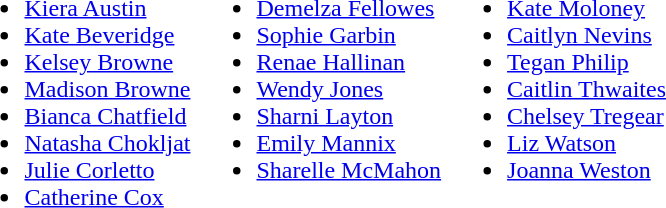<table>
<tr style="vertical-align:top">
<td><br><ul><li><a href='#'>Kiera Austin</a></li><li><a href='#'>Kate Beveridge</a></li><li><a href='#'>Kelsey Browne</a></li><li><a href='#'>Madison Browne</a></li><li><a href='#'>Bianca Chatfield</a></li><li><a href='#'>Natasha Chokljat</a></li><li><a href='#'>Julie Corletto</a></li><li><a href='#'>Catherine Cox</a></li></ul></td>
<td><br><ul><li><a href='#'>Demelza Fellowes</a></li><li><a href='#'>Sophie Garbin</a></li><li><a href='#'>Renae Hallinan</a></li><li><a href='#'>Wendy Jones</a></li><li><a href='#'>Sharni Layton</a></li><li><a href='#'>Emily Mannix</a></li><li><a href='#'>Sharelle McMahon</a></li></ul></td>
<td><br><ul><li><a href='#'>Kate Moloney</a></li><li><a href='#'>Caitlyn Nevins</a></li><li><a href='#'>Tegan Philip</a></li><li><a href='#'>Caitlin Thwaites</a></li><li><a href='#'>Chelsey Tregear</a></li><li><a href='#'>Liz Watson</a></li><li><a href='#'>Joanna Weston</a></li></ul></td>
</tr>
</table>
